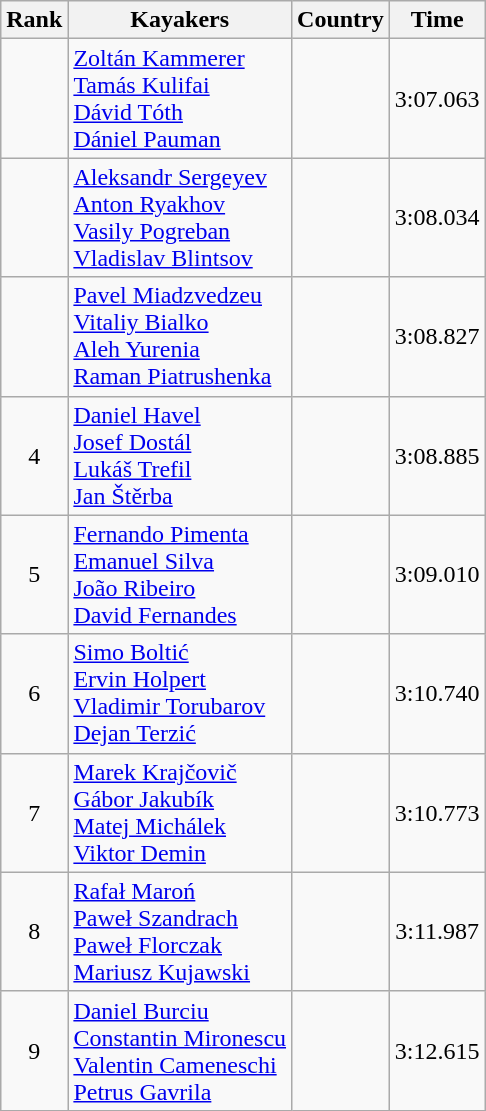<table class="wikitable" style="text-align:center">
<tr>
<th>Rank</th>
<th>Kayakers</th>
<th>Country</th>
<th>Time</th>
</tr>
<tr>
<td></td>
<td align="left"><a href='#'>Zoltán Kammerer</a><br><a href='#'>Tamás Kulifai</a><br><a href='#'>Dávid Tóth</a><br><a href='#'>Dániel Pauman</a></td>
<td align="left"></td>
<td>3:07.063</td>
</tr>
<tr>
<td></td>
<td align="left"><a href='#'>Aleksandr Sergeyev</a><br><a href='#'>Anton Ryakhov</a><br><a href='#'>Vasily Pogreban</a><br><a href='#'>Vladislav Blintsov</a></td>
<td align="left"></td>
<td>3:08.034</td>
</tr>
<tr>
<td></td>
<td align="left"><a href='#'>Pavel Miadzvedzeu</a><br><a href='#'>Vitaliy Bialko</a><br><a href='#'>Aleh Yurenia</a><br><a href='#'>Raman Piatrushenka</a></td>
<td align="left"></td>
<td>3:08.827</td>
</tr>
<tr>
<td>4</td>
<td align="left"><a href='#'>Daniel Havel</a><br><a href='#'>Josef Dostál</a><br><a href='#'>Lukáš Trefil</a><br><a href='#'>Jan Štěrba</a></td>
<td align="left"></td>
<td>3:08.885</td>
</tr>
<tr>
<td>5</td>
<td align="left"><a href='#'>Fernando Pimenta</a><br><a href='#'>Emanuel Silva</a><br><a href='#'>João Ribeiro</a><br><a href='#'>David Fernandes</a></td>
<td align="left"></td>
<td>3:09.010</td>
</tr>
<tr>
<td>6</td>
<td align="left"><a href='#'>Simo Boltić</a><br><a href='#'>Ervin Holpert</a><br><a href='#'>Vladimir Torubarov</a><br><a href='#'>Dejan Terzić</a></td>
<td align="left"></td>
<td>3:10.740</td>
</tr>
<tr>
<td>7</td>
<td align="left"><a href='#'>Marek Krajčovič</a><br><a href='#'>Gábor Jakubík</a><br><a href='#'>Matej Michálek</a><br><a href='#'>Viktor Demin</a></td>
<td align="left"></td>
<td>3:10.773</td>
</tr>
<tr>
<td>8</td>
<td align="left"><a href='#'>Rafał Maroń</a><br><a href='#'>Paweł Szandrach</a><br><a href='#'>Paweł Florczak</a><br><a href='#'>Mariusz Kujawski</a></td>
<td align="left"></td>
<td>3:11.987</td>
</tr>
<tr>
<td>9</td>
<td align="left"><a href='#'>Daniel Burciu</a><br><a href='#'>Constantin Mironescu</a><br><a href='#'>Valentin Cameneschi</a><br><a href='#'>Petrus Gavrila</a></td>
<td align="left"></td>
<td>3:12.615</td>
</tr>
</table>
